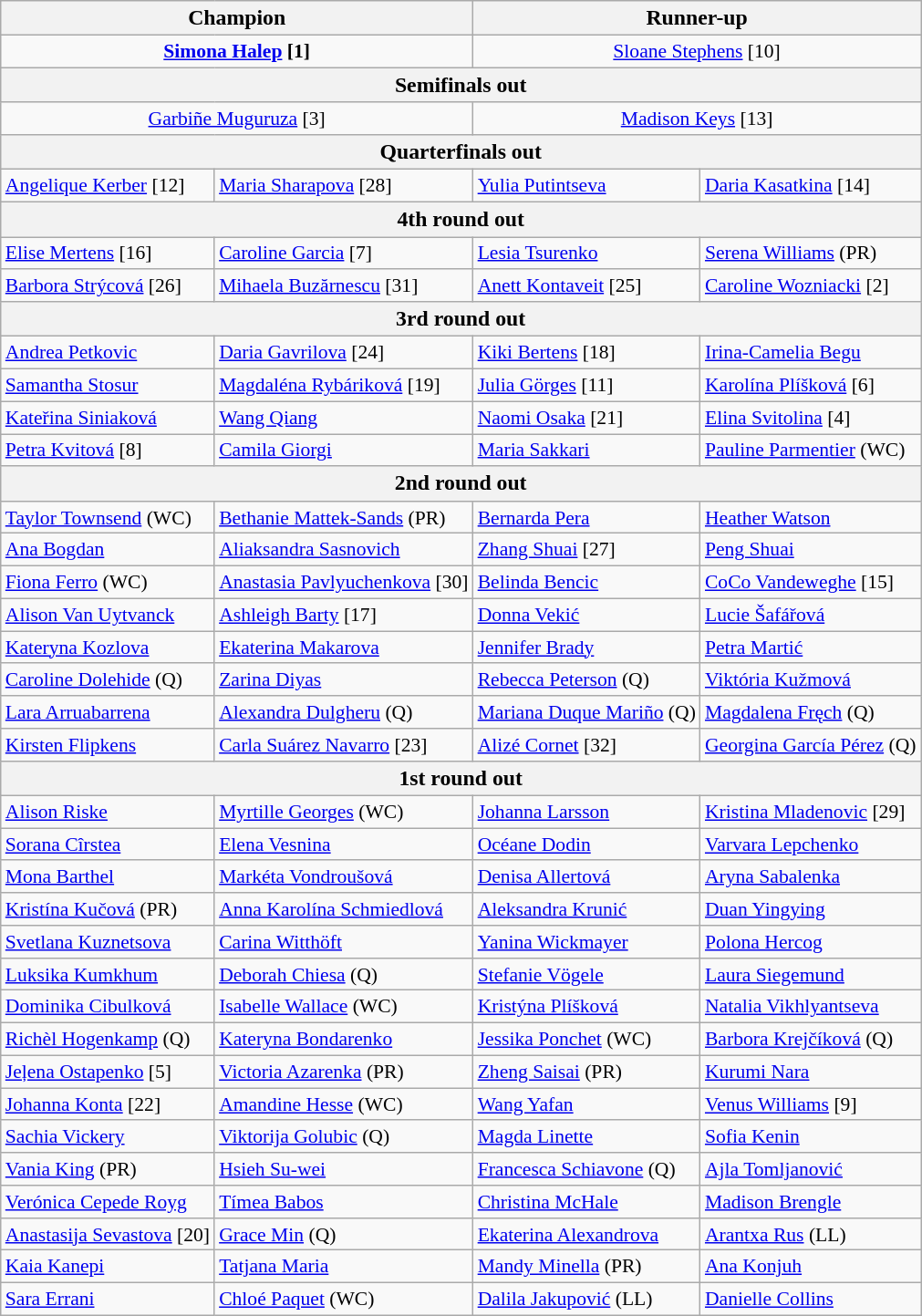<table class="wikitable collapsible collapsed" style="font-size:90%">
<tr style="font-size:110%">
<th colspan="2"><strong>Champion</strong></th>
<th colspan="2">Runner-up</th>
</tr>
<tr style="text-align:center;">
<td colspan="2"> <strong><a href='#'>Simona Halep</a> [1]</strong></td>
<td colspan="2"> <a href='#'>Sloane Stephens</a> [10]</td>
</tr>
<tr style="font-size:110%">
<th colspan="4">Semifinals out</th>
</tr>
<tr style="text-align:center;">
<td colspan="2"> <a href='#'>Garbiñe Muguruza</a> [3]</td>
<td colspan="2"> <a href='#'>Madison Keys</a> [13]</td>
</tr>
<tr style="font-size:110%">
<th colspan="4">Quarterfinals out</th>
</tr>
<tr>
<td> <a href='#'>Angelique Kerber</a> [12]</td>
<td> <a href='#'>Maria Sharapova</a> [28]</td>
<td> <a href='#'>Yulia Putintseva</a></td>
<td> <a href='#'>Daria Kasatkina</a> [14]</td>
</tr>
<tr style="font-size:110%">
<th colspan="4">4th round out</th>
</tr>
<tr>
<td> <a href='#'>Elise Mertens</a> [16]</td>
<td> <a href='#'>Caroline Garcia</a> [7]</td>
<td> <a href='#'>Lesia Tsurenko</a></td>
<td> <a href='#'>Serena Williams</a> (PR)</td>
</tr>
<tr>
<td> <a href='#'>Barbora Strýcová</a> [26]</td>
<td> <a href='#'>Mihaela Buzărnescu</a> [31]</td>
<td> <a href='#'>Anett Kontaveit</a> [25]</td>
<td> <a href='#'>Caroline Wozniacki</a> [2]</td>
</tr>
<tr style="font-size:110%">
<th colspan="4">3rd round out</th>
</tr>
<tr>
<td> <a href='#'>Andrea Petkovic</a></td>
<td> <a href='#'>Daria Gavrilova</a> [24]</td>
<td> <a href='#'>Kiki Bertens</a> [18]</td>
<td> <a href='#'>Irina-Camelia Begu</a></td>
</tr>
<tr>
<td> <a href='#'>Samantha Stosur</a></td>
<td> <a href='#'>Magdaléna Rybáriková</a> [19]</td>
<td> <a href='#'>Julia Görges</a> [11]</td>
<td> <a href='#'>Karolína Plíšková</a> [6]</td>
</tr>
<tr>
<td> <a href='#'>Kateřina Siniaková</a></td>
<td> <a href='#'>Wang Qiang</a></td>
<td> <a href='#'>Naomi Osaka</a> [21]</td>
<td> <a href='#'>Elina Svitolina</a> [4]</td>
</tr>
<tr>
<td> <a href='#'>Petra Kvitová</a> [8]</td>
<td> <a href='#'>Camila Giorgi</a></td>
<td> <a href='#'>Maria Sakkari</a></td>
<td> <a href='#'>Pauline Parmentier</a> (WC)</td>
</tr>
<tr style="font-size:110%">
<th colspan="4">2nd round out</th>
</tr>
<tr>
<td> <a href='#'>Taylor Townsend</a> (WC)</td>
<td> <a href='#'>Bethanie Mattek-Sands</a> (PR)</td>
<td> <a href='#'>Bernarda Pera</a></td>
<td> <a href='#'>Heather Watson</a></td>
</tr>
<tr>
<td> <a href='#'>Ana Bogdan</a></td>
<td> <a href='#'>Aliaksandra Sasnovich</a></td>
<td> <a href='#'>Zhang Shuai</a> [27]</td>
<td> <a href='#'>Peng Shuai</a></td>
</tr>
<tr>
<td> <a href='#'>Fiona Ferro</a> (WC)</td>
<td> <a href='#'>Anastasia Pavlyuchenkova</a> [30]</td>
<td> <a href='#'>Belinda Bencic</a></td>
<td> <a href='#'>CoCo Vandeweghe</a> [15]</td>
</tr>
<tr>
<td> <a href='#'>Alison Van Uytvanck</a></td>
<td> <a href='#'>Ashleigh Barty</a> [17]</td>
<td> <a href='#'>Donna Vekić</a></td>
<td> <a href='#'>Lucie Šafářová</a></td>
</tr>
<tr>
<td> <a href='#'>Kateryna Kozlova</a></td>
<td> <a href='#'>Ekaterina Makarova</a></td>
<td> <a href='#'>Jennifer Brady</a></td>
<td> <a href='#'>Petra Martić</a></td>
</tr>
<tr>
<td> <a href='#'>Caroline Dolehide</a> (Q)</td>
<td> <a href='#'>Zarina Diyas</a></td>
<td> <a href='#'>Rebecca Peterson</a> (Q)</td>
<td> <a href='#'>Viktória Kužmová</a></td>
</tr>
<tr>
<td> <a href='#'>Lara Arruabarrena</a></td>
<td> <a href='#'>Alexandra Dulgheru</a> (Q)</td>
<td> <a href='#'>Mariana Duque Mariño</a> (Q)</td>
<td> <a href='#'>Magdalena Fręch</a> (Q)</td>
</tr>
<tr>
<td> <a href='#'>Kirsten Flipkens</a></td>
<td> <a href='#'>Carla Suárez Navarro</a> [23]</td>
<td> <a href='#'>Alizé Cornet</a> [32]</td>
<td> <a href='#'>Georgina García Pérez</a> (Q)</td>
</tr>
<tr style="font-size:110%">
<th colspan="4">1st round out</th>
</tr>
<tr>
<td> <a href='#'>Alison Riske</a></td>
<td> <a href='#'>Myrtille Georges</a> (WC)</td>
<td> <a href='#'>Johanna Larsson</a></td>
<td> <a href='#'>Kristina Mladenovic</a> [29]</td>
</tr>
<tr>
<td> <a href='#'>Sorana Cîrstea</a></td>
<td> <a href='#'>Elena Vesnina</a></td>
<td> <a href='#'>Océane Dodin</a></td>
<td> <a href='#'>Varvara Lepchenko</a></td>
</tr>
<tr>
<td> <a href='#'>Mona Barthel</a></td>
<td> <a href='#'>Markéta Vondroušová</a></td>
<td> <a href='#'>Denisa Allertová</a></td>
<td> <a href='#'>Aryna Sabalenka</a></td>
</tr>
<tr>
<td> <a href='#'>Kristína Kučová</a> (PR)</td>
<td> <a href='#'>Anna Karolína Schmiedlová</a></td>
<td> <a href='#'>Aleksandra Krunić</a></td>
<td> <a href='#'>Duan Yingying</a></td>
</tr>
<tr>
<td> <a href='#'>Svetlana Kuznetsova</a></td>
<td> <a href='#'>Carina Witthöft</a></td>
<td> <a href='#'>Yanina Wickmayer</a></td>
<td> <a href='#'>Polona Hercog</a></td>
</tr>
<tr>
<td> <a href='#'>Luksika Kumkhum</a></td>
<td> <a href='#'>Deborah Chiesa</a> (Q)</td>
<td> <a href='#'>Stefanie Vögele</a></td>
<td> <a href='#'>Laura Siegemund</a></td>
</tr>
<tr>
<td> <a href='#'>Dominika Cibulková</a></td>
<td> <a href='#'>Isabelle Wallace</a> (WC)</td>
<td> <a href='#'>Kristýna Plíšková</a></td>
<td> <a href='#'>Natalia Vikhlyantseva</a></td>
</tr>
<tr>
<td> <a href='#'>Richèl Hogenkamp</a> (Q)</td>
<td> <a href='#'>Kateryna Bondarenko</a></td>
<td> <a href='#'>Jessika Ponchet</a> (WC)</td>
<td> <a href='#'>Barbora Krejčíková</a> (Q)</td>
</tr>
<tr>
<td> <a href='#'>Jeļena Ostapenko</a> [5]</td>
<td> <a href='#'>Victoria Azarenka</a> (PR)</td>
<td> <a href='#'>Zheng Saisai</a> (PR)</td>
<td> <a href='#'>Kurumi Nara</a></td>
</tr>
<tr>
<td> <a href='#'>Johanna Konta</a> [22]</td>
<td> <a href='#'>Amandine Hesse</a> (WC)</td>
<td> <a href='#'>Wang Yafan</a></td>
<td> <a href='#'>Venus Williams</a> [9]</td>
</tr>
<tr>
<td> <a href='#'>Sachia Vickery</a></td>
<td> <a href='#'>Viktorija Golubic</a> (Q)</td>
<td> <a href='#'>Magda Linette</a></td>
<td> <a href='#'>Sofia Kenin</a></td>
</tr>
<tr>
<td> <a href='#'>Vania King</a> (PR)</td>
<td> <a href='#'>Hsieh Su-wei</a></td>
<td> <a href='#'>Francesca Schiavone</a> (Q)</td>
<td> <a href='#'>Ajla Tomljanović</a></td>
</tr>
<tr>
<td> <a href='#'>Verónica Cepede Royg</a></td>
<td> <a href='#'>Tímea Babos</a></td>
<td> <a href='#'>Christina McHale</a></td>
<td> <a href='#'>Madison Brengle</a></td>
</tr>
<tr>
<td> <a href='#'>Anastasija Sevastova</a> [20]</td>
<td> <a href='#'>Grace Min</a> (Q)</td>
<td> <a href='#'>Ekaterina Alexandrova</a></td>
<td> <a href='#'>Arantxa Rus</a> (LL)</td>
</tr>
<tr>
<td> <a href='#'>Kaia Kanepi</a></td>
<td> <a href='#'>Tatjana Maria</a></td>
<td> <a href='#'>Mandy Minella</a> (PR)</td>
<td> <a href='#'>Ana Konjuh</a></td>
</tr>
<tr>
<td> <a href='#'>Sara Errani</a></td>
<td> <a href='#'>Chloé Paquet</a> (WC)</td>
<td> <a href='#'>Dalila Jakupović</a> (LL)</td>
<td> <a href='#'>Danielle Collins</a></td>
</tr>
</table>
